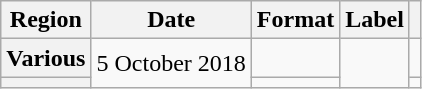<table class="wikitable plainrowheaders">
<tr>
<th>Region</th>
<th>Date</th>
<th>Format</th>
<th>Label</th>
<th></th>
</tr>
<tr>
<th scope="row">Various</th>
<td rowspan="2">5 October 2018</td>
<td></td>
<td rowspan="5"></td>
<td></td>
</tr>
<tr>
<th scope="row"></th>
<td></td>
<td></td>
</tr>
</table>
